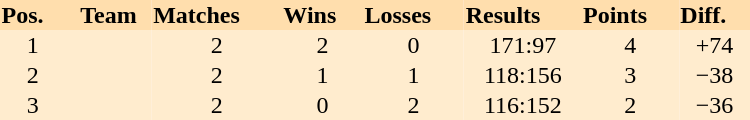<table style="text-align:left" border="0" cellspacing="0" align="right" width="500px">
<tr bgcolor="#FFDEAD">
<th>Pos.</th>
<th align="center">Team</th>
<th>Matches</th>
<th>Wins</th>
<th>Losses</th>
<th>Results</th>
<th>Points</th>
<th>Diff.</th>
</tr>
<tr bgcolor="#FFECCE" align="center">
<td>1</td>
<td align="left"></td>
<td>2</td>
<td>2</td>
<td>0</td>
<td>171:97</td>
<td>4</td>
<td>+74</td>
</tr>
<tr bgcolor="#FFECCE" align="center">
<td>2</td>
<td align="left"></td>
<td>2</td>
<td>1</td>
<td>1</td>
<td>118:156</td>
<td>3</td>
<td>−38</td>
</tr>
<tr bgcolor="#FFECCE" align="center">
<td>3</td>
<td align="left"></td>
<td>2</td>
<td>0</td>
<td>2</td>
<td>116:152</td>
<td>2</td>
<td>−36</td>
</tr>
</table>
